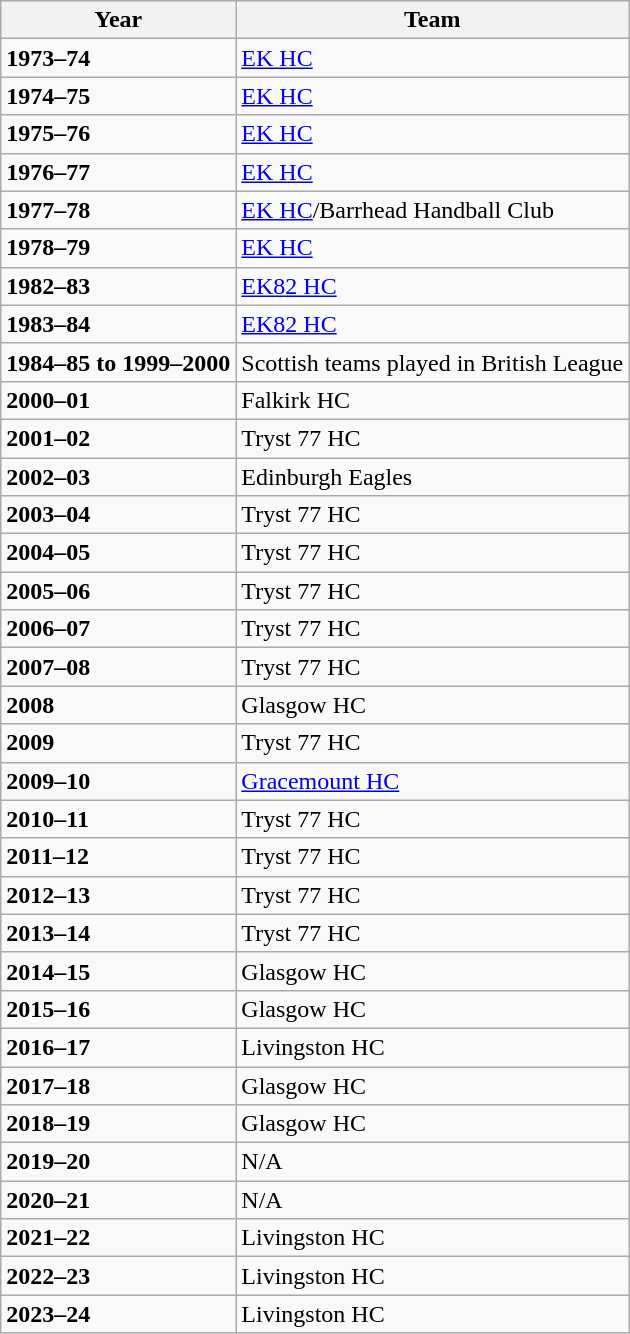<table class="wikitable">
<tr>
<th><strong>Year</strong></th>
<th><strong>Team</strong></th>
</tr>
<tr>
<td><strong>1973–74</strong></td>
<td><a href='#'>EK HC</a></td>
</tr>
<tr>
<td><strong>1974–75</strong></td>
<td><a href='#'>EK HC</a></td>
</tr>
<tr>
<td><strong>1975–76</strong></td>
<td><a href='#'>EK HC</a></td>
</tr>
<tr>
<td><strong>1976–77</strong></td>
<td><a href='#'>EK HC</a></td>
</tr>
<tr>
<td><strong>1977–78</strong></td>
<td><a href='#'>EK HC</a>/Barrhead Handball Club</td>
</tr>
<tr>
<td><strong>1978–79</strong></td>
<td><a href='#'>EK HC</a></td>
</tr>
<tr>
<td><strong>1982–83</strong></td>
<td><a href='#'>EK82 HC</a></td>
</tr>
<tr>
<td><strong>1983–84</strong></td>
<td><a href='#'>EK82 HC</a></td>
</tr>
<tr>
<td><strong>1984–85 to 1999–2000</strong></td>
<td>Scottish teams played in British League</td>
</tr>
<tr>
<td><strong>2000–01</strong></td>
<td>Falkirk HC</td>
</tr>
<tr>
<td><strong>2001–02</strong></td>
<td>Tryst 77 HC</td>
</tr>
<tr>
<td><strong>2002–03</strong></td>
<td>Edinburgh Eagles</td>
</tr>
<tr>
<td><strong>2003–04</strong></td>
<td>Tryst 77 HC</td>
</tr>
<tr>
<td><strong>2004–05</strong></td>
<td>Tryst 77 HC</td>
</tr>
<tr>
<td><strong>2005–06</strong></td>
<td>Tryst 77 HC</td>
</tr>
<tr>
<td><strong>2006–07</strong></td>
<td>Tryst 77 HC</td>
</tr>
<tr>
<td><strong>2007–08</strong></td>
<td>Tryst 77 HC</td>
</tr>
<tr>
<td><strong>2008</strong></td>
<td>Glasgow HC</td>
</tr>
<tr>
<td><strong>2009</strong></td>
<td>Tryst 77 HC</td>
</tr>
<tr>
<td><strong>2009–10</strong></td>
<td><a href='#'>Gracemount HC</a></td>
</tr>
<tr>
<td><strong>2010–11</strong></td>
<td>Tryst 77 HC</td>
</tr>
<tr>
<td><strong>2011–12</strong></td>
<td>Tryst 77 HC</td>
</tr>
<tr>
<td><strong>2012–13</strong></td>
<td>Tryst 77 HC</td>
</tr>
<tr>
<td><strong>2013–14</strong></td>
<td>Tryst 77 HC</td>
</tr>
<tr>
<td><strong>2014–15</strong></td>
<td>Glasgow HC</td>
</tr>
<tr>
<td><strong>2015–16</strong></td>
<td>Glasgow HC</td>
</tr>
<tr>
<td><strong>2016–17</strong></td>
<td>Livingston HC</td>
</tr>
<tr>
<td><strong>2017–18</strong></td>
<td>Glasgow HC</td>
</tr>
<tr>
<td><strong>2018–19</strong></td>
<td>Glasgow HC</td>
</tr>
<tr>
<td><strong>2019–20</strong></td>
<td>N/A</td>
</tr>
<tr>
<td><strong>2020–21</strong></td>
<td>N/A</td>
</tr>
<tr>
<td><strong>2021–22</strong></td>
<td>Livingston HC</td>
</tr>
<tr>
<td><strong>2022–23</strong></td>
<td>Livingston HC</td>
</tr>
<tr>
<td><strong>2023–24</strong></td>
<td>Livingston HC</td>
</tr>
</table>
